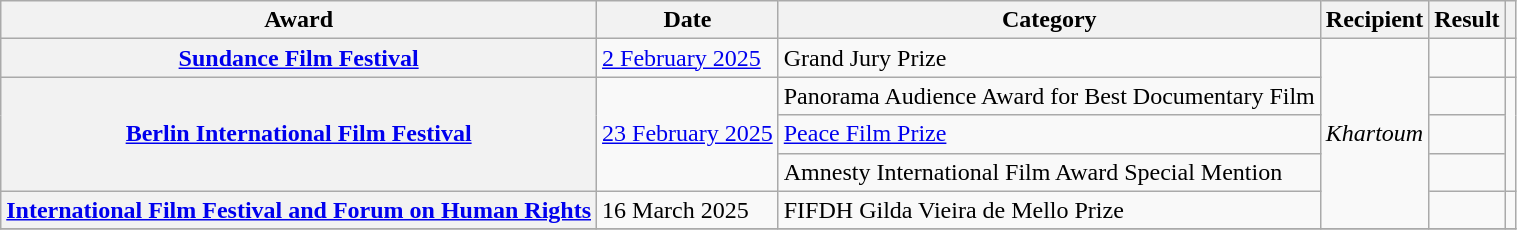<table class="wikitable sortable plainrowheaders">
<tr>
<th>Award</th>
<th>Date</th>
<th>Category</th>
<th>Recipient</th>
<th>Result</th>
<th></th>
</tr>
<tr>
<th scope="row"><a href='#'>Sundance Film Festival</a></th>
<td><a href='#'>2 February 2025</a></td>
<td>Grand Jury Prize</td>
<td rowspan=5><em>Khartoum</em></td>
<td></td>
<td align="center" rowspan="1"></td>
</tr>
<tr>
<th scope="row" rowspan="3"><a href='#'>Berlin International Film Festival</a></th>
<td rowspan="3"><a href='#'>23 February 2025</a></td>
<td>Panorama Audience Award for Best Documentary Film</td>
<td></td>
<td align="center" rowspan="3"></td>
</tr>
<tr>
<td><a href='#'>Peace Film Prize</a></td>
<td></td>
</tr>
<tr>
<td>Amnesty International Film Award Special Mention</td>
<td></td>
</tr>
<tr>
<th scope="row"><a href='#'>International Film Festival and Forum on Human Rights</a></th>
<td>16 March 2025</td>
<td>FIFDH Gilda Vieira de Mello Prize</td>
<td></td>
<td align="center" rowspan="1"></td>
</tr>
<tr>
</tr>
</table>
